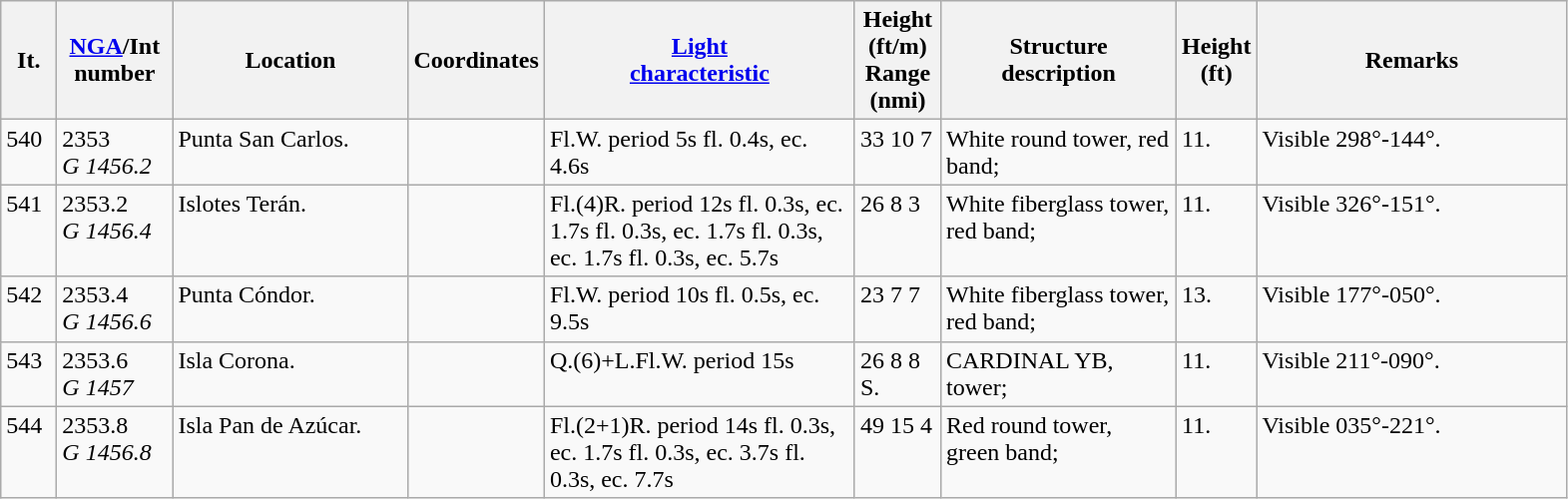<table class="wikitable">
<tr>
<th width="30">It.</th>
<th width="70"><a href='#'>NGA</a>/Int<br>number</th>
<th width="150">Location</th>
<th width="80">Coordinates</th>
<th width="200"><a href='#'>Light<br>characteristic</a></th>
<th width="50">Height (ft/m)<br>Range (nmi)</th>
<th width="150">Structure<br>description</th>
<th width="30">Height (ft)</th>
<th width="200">Remarks</th>
</tr>
<tr valign="top">
<td>540</td>
<td>2353<br><em>G 1456.2</em></td>
<td>Punta San Carlos.</td>
<td></td>
<td>Fl.W. period 5s fl. 0.4s, ec. 4.6s</td>
<td>33 10 7</td>
<td>White round tower, red band;</td>
<td>11.</td>
<td>Visible 298°-144°.</td>
</tr>
<tr valign="top">
<td>541</td>
<td>2353.2<br><em>G 1456.4</em></td>
<td>Islotes Terán.</td>
<td></td>
<td>Fl.(4)R. period 12s fl. 0.3s, ec. 1.7s fl. 0.3s, ec. 1.7s fl. 0.3s, ec. 1.7s fl. 0.3s, ec. 5.7s</td>
<td>26 8 3</td>
<td>White fiberglass tower, red band;</td>
<td>11.</td>
<td>Visible 326°-151°.</td>
</tr>
<tr valign="top">
<td>542</td>
<td>2353.4<br><em>G 1456.6</em></td>
<td>Punta Cóndor.</td>
<td></td>
<td>Fl.W. period 10s fl. 0.5s, ec. 9.5s</td>
<td>23 7 7</td>
<td>White fiberglass tower, red band;</td>
<td>13.</td>
<td>Visible 177°-050°.</td>
</tr>
<tr valign="top">
<td>543</td>
<td>2353.6<br><em>G 1457</em></td>
<td>Isla Corona.</td>
<td></td>
<td>Q.(6)+L.Fl.W. period 15s</td>
<td>26 8 8 S.</td>
<td>CARDINAL YB, tower;</td>
<td>11.</td>
<td>Visible 211°-090°.</td>
</tr>
<tr valign="top">
<td>544</td>
<td>2353.8<br><em>G 1456.8</em></td>
<td>Isla Pan de Azúcar.</td>
<td></td>
<td>Fl.(2+1)R. period 14s fl. 0.3s, ec. 1.7s fl. 0.3s, ec. 3.7s fl. 0.3s, ec. 7.7s</td>
<td>49 15 4</td>
<td>Red round tower, green band;</td>
<td>11.</td>
<td>Visible 035°-221°.</td>
</tr>
</table>
